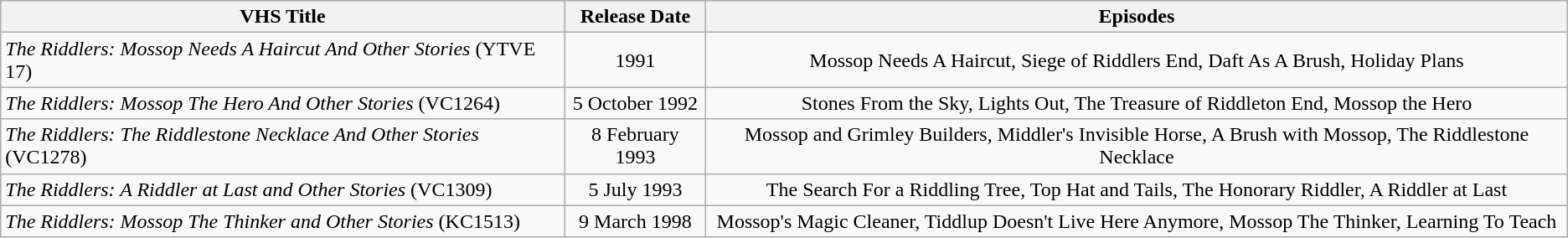<table class="wikitable">
<tr>
<th>VHS Title</th>
<th>Release Date</th>
<th>Episodes</th>
</tr>
<tr>
<td><em>The Riddlers: Mossop Needs A Haircut And Other Stories</em> (YTVE 17)</td>
<td align="center">1991</td>
<td align="center">Mossop Needs A Haircut, Siege of Riddlers End, Daft As A Brush, Holiday Plans</td>
</tr>
<tr>
<td><em>The Riddlers: Mossop The Hero And Other Stories</em> (VC1264)</td>
<td align="center">5 October 1992</td>
<td align="center">Stones From the Sky, Lights Out, The Treasure of Riddleton End, Mossop the Hero</td>
</tr>
<tr>
<td><em>The Riddlers: The Riddlestone Necklace And Other Stories</em> (VC1278)</td>
<td align="center">8 February 1993</td>
<td align="center">Mossop and Grimley Builders, Middler's Invisible Horse, A Brush with Mossop, The Riddlestone Necklace</td>
</tr>
<tr>
<td><em>The Riddlers: A Riddler at Last and Other Stories</em> (VC1309)</td>
<td align="center">5 July 1993</td>
<td align="center">The Search For a Riddling Tree, Top Hat and Tails, The Honorary Riddler, A Riddler at Last</td>
</tr>
<tr>
<td><em>The Riddlers: Mossop The Thinker and Other Stories</em> (KC1513)</td>
<td align="center">9 March 1998</td>
<td align="center">Mossop's Magic Cleaner, Tiddlup Doesn't Live Here Anymore, Mossop The Thinker, Learning To Teach</td>
</tr>
</table>
